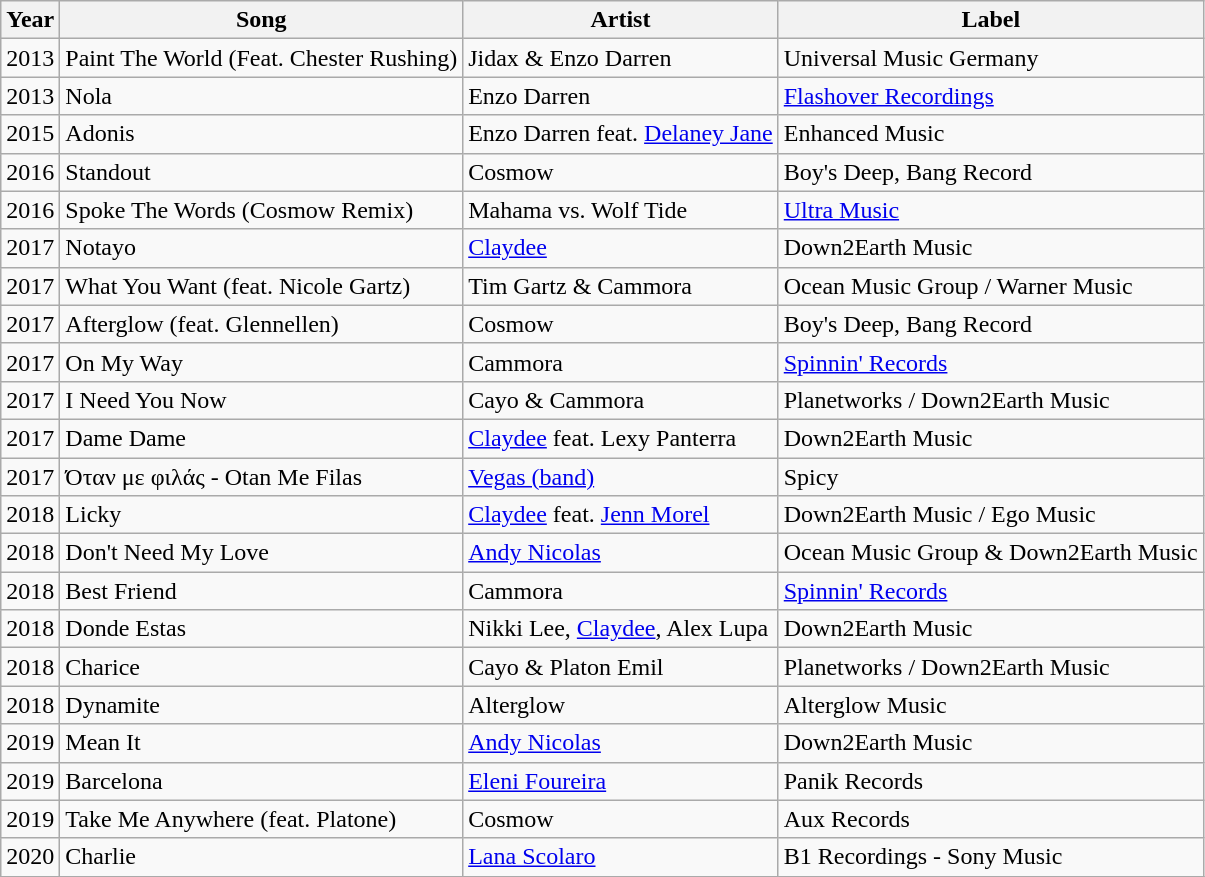<table class="wikitable">
<tr>
<th style="text-align:center;">Year</th>
<th style="text-align:center;">Song</th>
<th style="text-align:center;">Artist</th>
<th style="text-align:center;">Label</th>
</tr>
<tr>
<td>2013</td>
<td>Paint The World (Feat. Chester Rushing)</td>
<td>Jidax & Enzo Darren</td>
<td>Universal Music Germany</td>
</tr>
<tr>
<td>2013</td>
<td>Nola</td>
<td>Enzo Darren</td>
<td><a href='#'>Flashover Recordings</a></td>
</tr>
<tr>
<td>2015</td>
<td>Adonis</td>
<td>Enzo Darren feat. <a href='#'>Delaney Jane</a></td>
<td>Enhanced Music</td>
</tr>
<tr>
<td>2016</td>
<td>Standout</td>
<td>Cosmow</td>
<td>Boy's Deep, Bang Record</td>
</tr>
<tr>
<td>2016</td>
<td>Spoke The Words (Cosmow Remix)</td>
<td>Mahama vs. Wolf Tide</td>
<td><a href='#'>Ultra Music</a></td>
</tr>
<tr>
<td>2017</td>
<td>Notayo</td>
<td><a href='#'>Claydee</a></td>
<td>Down2Earth Music</td>
</tr>
<tr>
<td>2017</td>
<td>What You Want (feat. Nicole Gartz)</td>
<td>Tim Gartz & Cammora</td>
<td>Ocean Music Group / Warner Music</td>
</tr>
<tr>
<td>2017</td>
<td>Afterglow (feat. Glennellen)</td>
<td>Cosmow</td>
<td>Boy's Deep, Bang Record</td>
</tr>
<tr>
<td>2017</td>
<td>On My Way</td>
<td>Cammora</td>
<td><a href='#'>Spinnin' Records</a></td>
</tr>
<tr>
<td>2017</td>
<td>I Need You Now</td>
<td>Cayo & Cammora</td>
<td>Planetworks / Down2Earth Music</td>
</tr>
<tr>
<td>2017</td>
<td>Dame Dame</td>
<td><a href='#'>Claydee</a> feat. Lexy Panterra</td>
<td>Down2Earth Music</td>
</tr>
<tr>
<td>2017</td>
<td>Όταν με φιλάς - Otan Me Filas</td>
<td><a href='#'>Vegas (band)</a></td>
<td>Spicy</td>
</tr>
<tr>
<td>2018</td>
<td>Licky</td>
<td><a href='#'>Claydee</a> feat. <a href='#'>Jenn Morel</a></td>
<td>Down2Earth Music / Ego Music</td>
</tr>
<tr>
<td>2018</td>
<td>Don't Need My Love</td>
<td><a href='#'>Andy Nicolas</a></td>
<td>Ocean Music Group & Down2Earth Music</td>
</tr>
<tr>
<td>2018</td>
<td>Best Friend</td>
<td>Cammora</td>
<td><a href='#'>Spinnin' Records</a></td>
</tr>
<tr>
<td>2018</td>
<td>Donde Estas</td>
<td>Nikki Lee, <a href='#'>Claydee</a>, Alex Lupa</td>
<td>Down2Earth Music</td>
</tr>
<tr>
<td>2018</td>
<td>Charice</td>
<td>Cayo & Platon Emil</td>
<td>Planetworks / Down2Earth Music</td>
</tr>
<tr>
<td>2018</td>
<td>Dynamite</td>
<td>Alterglow</td>
<td>Alterglow Music</td>
</tr>
<tr>
<td>2019</td>
<td>Mean It</td>
<td><a href='#'>Andy Nicolas</a></td>
<td>Down2Earth Music</td>
</tr>
<tr>
<td>2019</td>
<td>Barcelona</td>
<td><a href='#'>Eleni Foureira</a></td>
<td>Panik Records</td>
</tr>
<tr>
<td>2019</td>
<td>Take Me Anywhere (feat. Platone)</td>
<td>Cosmow</td>
<td>Aux Records</td>
</tr>
<tr>
<td>2020</td>
<td>Charlie</td>
<td><a href='#'>Lana Scolaro</a></td>
<td>B1 Recordings - Sony Music</td>
</tr>
<tr>
</tr>
</table>
